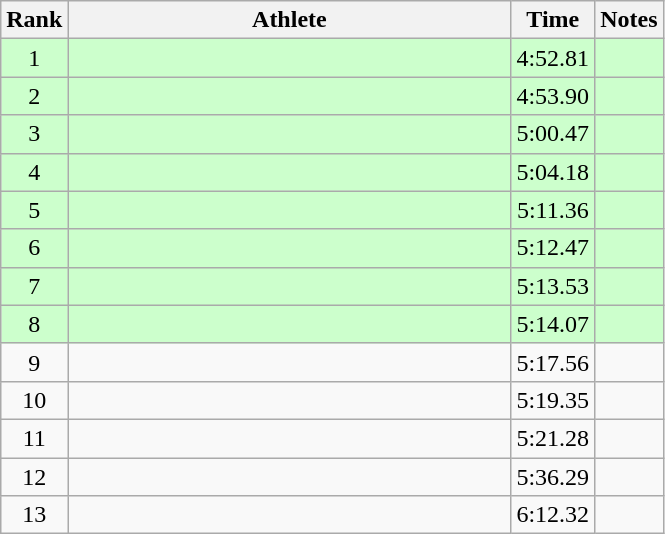<table class="wikitable" style="text-align:center">
<tr>
<th>Rank</th>
<th Style="width:18em">Athlete</th>
<th>Time</th>
<th>Notes</th>
</tr>
<tr style="background:#cfc">
<td>1</td>
<td style="text-align:left"></td>
<td>4:52.81</td>
<td></td>
</tr>
<tr style="background:#cfc">
<td>2</td>
<td style="text-align:left"></td>
<td>4:53.90</td>
<td></td>
</tr>
<tr style="background:#cfc">
<td>3</td>
<td style="text-align:left"></td>
<td>5:00.47</td>
<td></td>
</tr>
<tr style="background:#cfc">
<td>4</td>
<td style="text-align:left"></td>
<td>5:04.18</td>
<td></td>
</tr>
<tr style="background:#cfc">
<td>5</td>
<td style="text-align:left"></td>
<td>5:11.36</td>
<td></td>
</tr>
<tr style="background:#cfc">
<td>6</td>
<td style="text-align:left"></td>
<td>5:12.47</td>
<td></td>
</tr>
<tr style="background:#cfc">
<td>7</td>
<td style="text-align:left"></td>
<td>5:13.53</td>
<td></td>
</tr>
<tr style="background:#cfc">
<td>8</td>
<td style="text-align:left"></td>
<td>5:14.07</td>
<td></td>
</tr>
<tr>
<td>9</td>
<td style="text-align:left"></td>
<td>5:17.56</td>
<td></td>
</tr>
<tr>
<td>10</td>
<td style="text-align:left"></td>
<td>5:19.35</td>
<td></td>
</tr>
<tr>
<td>11</td>
<td style="text-align:left"></td>
<td>5:21.28</td>
<td></td>
</tr>
<tr>
<td>12</td>
<td style="text-align:left"></td>
<td>5:36.29</td>
<td></td>
</tr>
<tr>
<td>13</td>
<td style="text-align:left"></td>
<td>6:12.32</td>
<td></td>
</tr>
</table>
